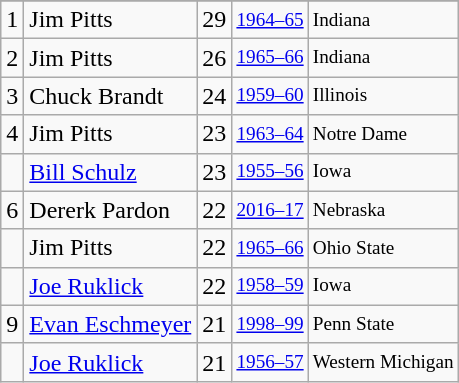<table class="wikitable">
<tr>
</tr>
<tr>
<td>1</td>
<td>Jim Pitts</td>
<td>29</td>
<td style="font-size:80%;"><a href='#'>1964–65</a></td>
<td style="font-size:80%;">Indiana</td>
</tr>
<tr>
<td>2</td>
<td>Jim Pitts</td>
<td>26</td>
<td style="font-size:80%;"><a href='#'>1965–66</a></td>
<td style="font-size:80%;">Indiana</td>
</tr>
<tr>
<td>3</td>
<td>Chuck Brandt</td>
<td>24</td>
<td style="font-size:80%;"><a href='#'>1959–60</a></td>
<td style="font-size:80%;">Illinois</td>
</tr>
<tr>
<td>4</td>
<td>Jim Pitts</td>
<td>23</td>
<td style="font-size:80%;"><a href='#'>1963–64</a></td>
<td style="font-size:80%;">Notre Dame</td>
</tr>
<tr>
<td></td>
<td><a href='#'>Bill Schulz</a></td>
<td>23</td>
<td style="font-size:80%;"><a href='#'>1955–56</a></td>
<td style="font-size:80%;">Iowa</td>
</tr>
<tr>
<td>6</td>
<td>Dererk Pardon</td>
<td>22</td>
<td style="font-size:80%;"><a href='#'>2016–17</a></td>
<td style="font-size:80%;">Nebraska</td>
</tr>
<tr>
<td></td>
<td>Jim Pitts</td>
<td>22</td>
<td style="font-size:80%;"><a href='#'>1965–66</a></td>
<td style="font-size:80%;">Ohio State</td>
</tr>
<tr>
<td></td>
<td><a href='#'>Joe Ruklick</a></td>
<td>22</td>
<td style="font-size:80%;"><a href='#'>1958–59</a></td>
<td style="font-size:80%;">Iowa</td>
</tr>
<tr>
<td>9</td>
<td><a href='#'>Evan Eschmeyer</a></td>
<td>21</td>
<td style="font-size:80%;"><a href='#'>1998–99</a></td>
<td style="font-size:80%;">Penn State</td>
</tr>
<tr>
<td></td>
<td><a href='#'>Joe Ruklick</a></td>
<td>21</td>
<td style="font-size:80%;"><a href='#'>1956–57</a></td>
<td style="font-size:80%;">Western Michigan</td>
</tr>
</table>
